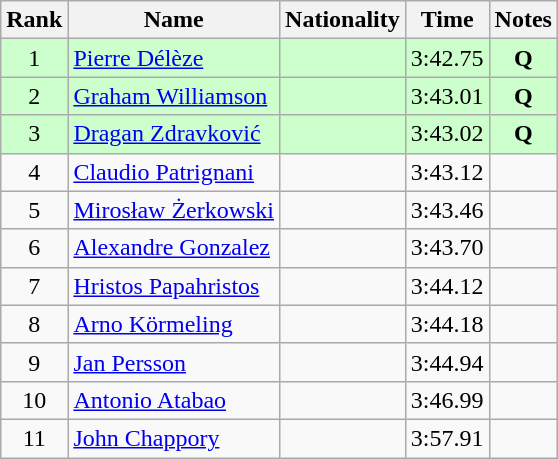<table class="wikitable sortable" style="text-align:center">
<tr>
<th>Rank</th>
<th>Name</th>
<th>Nationality</th>
<th>Time</th>
<th>Notes</th>
</tr>
<tr bgcolor=ccffcc>
<td>1</td>
<td align=left><a href='#'>Pierre Délèze</a></td>
<td align=left></td>
<td>3:42.75</td>
<td><strong>Q</strong></td>
</tr>
<tr bgcolor=ccffcc>
<td>2</td>
<td align=left><a href='#'>Graham Williamson</a></td>
<td align=left></td>
<td>3:43.01</td>
<td><strong>Q</strong></td>
</tr>
<tr bgcolor=ccffcc>
<td>3</td>
<td align=left><a href='#'>Dragan Zdravković</a></td>
<td align=left></td>
<td>3:43.02</td>
<td><strong>Q</strong></td>
</tr>
<tr>
<td>4</td>
<td align=left><a href='#'>Claudio Patrignani</a></td>
<td align=left></td>
<td>3:43.12</td>
<td></td>
</tr>
<tr>
<td>5</td>
<td align=left><a href='#'>Mirosław Żerkowski</a></td>
<td align=left></td>
<td>3:43.46</td>
<td></td>
</tr>
<tr>
<td>6</td>
<td align=left><a href='#'>Alexandre Gonzalez</a></td>
<td align=left></td>
<td>3:43.70</td>
<td></td>
</tr>
<tr>
<td>7</td>
<td align=left><a href='#'>Hristos Papahristos</a></td>
<td align=left></td>
<td>3:44.12</td>
<td></td>
</tr>
<tr>
<td>8</td>
<td align=left><a href='#'>Arno Körmeling</a></td>
<td align=left></td>
<td>3:44.18</td>
<td></td>
</tr>
<tr>
<td>9</td>
<td align=left><a href='#'>Jan Persson</a></td>
<td align=left></td>
<td>3:44.94</td>
<td></td>
</tr>
<tr>
<td>10</td>
<td align=left><a href='#'>Antonio Atabao</a></td>
<td align=left></td>
<td>3:46.99</td>
<td></td>
</tr>
<tr>
<td>11</td>
<td align=left><a href='#'>John Chappory</a></td>
<td align=left></td>
<td>3:57.91</td>
<td></td>
</tr>
</table>
